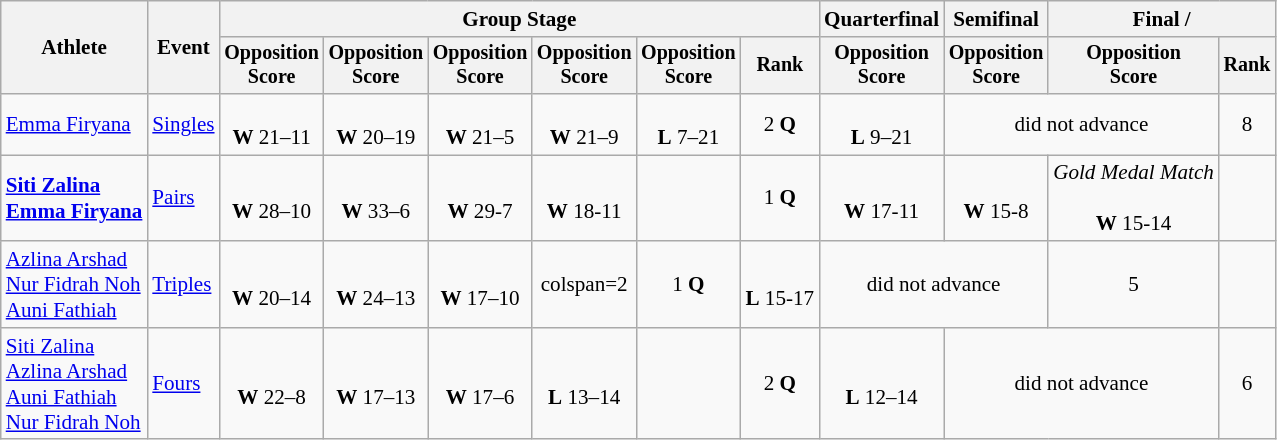<table class="wikitable" style="font-size:88%">
<tr>
<th rowspan=2>Athlete</th>
<th rowspan=2>Event</th>
<th colspan=6>Group Stage</th>
<th>Quarterfinal</th>
<th>Semifinal</th>
<th colspan=2>Final / </th>
</tr>
<tr style="font-size:95%">
<th>Opposition<br>Score</th>
<th>Opposition<br>Score</th>
<th>Opposition<br>Score</th>
<th>Opposition<br>Score</th>
<th>Opposition<br>Score</th>
<th>Rank</th>
<th>Opposition<br>Score</th>
<th>Opposition<br>Score</th>
<th>Opposition<br>Score</th>
<th>Rank</th>
</tr>
<tr align=center>
<td align=left><a href='#'>Emma Firyana</a></td>
<td align=left><a href='#'>Singles</a></td>
<td><br><strong>W</strong> 21–11</td>
<td><br><strong>W</strong> 20–19</td>
<td><br><strong>W</strong> 21–5</td>
<td><br><strong>W</strong> 21–9</td>
<td><br><strong>L</strong> 7–21</td>
<td>2 <strong>Q</strong></td>
<td><br><strong>L</strong> 9–21</td>
<td colspan=2>did not advance</td>
<td>8</td>
</tr>
<tr align=center>
<td align=left><strong><a href='#'>Siti Zalina</a></strong><br><strong><a href='#'>Emma Firyana</a></strong></td>
<td align=left><a href='#'>Pairs</a></td>
<td><br><strong>W</strong> 28–10</td>
<td><br><strong>W</strong> 33–6</td>
<td><br><strong>W</strong> 29-7</td>
<td><br><strong>W</strong> 18-11</td>
<td></td>
<td>1 <strong>Q</strong></td>
<td><br><strong>W</strong> 17-11</td>
<td><br><strong>W</strong> 15-8</td>
<td><em>Gold Medal Match</em><br><br><strong>W</strong> 15-14</td>
<td></td>
</tr>
<tr align=center>
<td align=left><a href='#'>Azlina Arshad</a><br><a href='#'>Nur Fidrah Noh</a><br><a href='#'>Auni Fathiah</a></td>
<td align=left><a href='#'>Triples</a></td>
<td><br><strong>W</strong> 20–14</td>
<td><br><strong>W</strong> 24–13</td>
<td><br><strong>W</strong> 17–10</td>
<td>colspan=2 </td>
<td>1 <strong>Q</strong></td>
<td><br><strong>L</strong> 15-17</td>
<td colspan=2>did not advance</td>
<td>5</td>
</tr>
<tr align=center>
<td align=left><a href='#'>Siti Zalina</a><br><a href='#'>Azlina Arshad</a><br><a href='#'>Auni Fathiah</a><br><a href='#'>Nur Fidrah Noh</a></td>
<td align=left><a href='#'>Fours</a></td>
<td><br><strong>W</strong> 22–8</td>
<td><br><strong>W</strong> 17–13</td>
<td><br><strong>W</strong> 17–6</td>
<td><br><strong>L</strong> 13–14</td>
<td></td>
<td>2 <strong>Q</strong></td>
<td><br><strong>L</strong> 12–14</td>
<td colspan=2>did not advance</td>
<td>6</td>
</tr>
</table>
